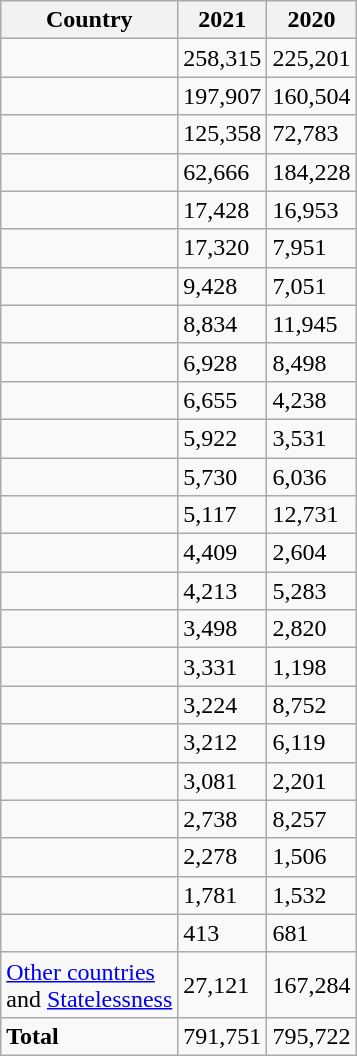<table class="wikitable">
<tr>
<th>Country</th>
<th>2021</th>
<th>2020  </th>
</tr>
<tr>
<td></td>
<td> 258,315</td>
<td>225,201</td>
</tr>
<tr>
<td></td>
<td> 197,907</td>
<td>160,504</td>
</tr>
<tr>
<td></td>
<td> 125,358</td>
<td>72,783</td>
</tr>
<tr>
<td></td>
<td> 62,666</td>
<td>184,228</td>
</tr>
<tr>
<td></td>
<td> 17,428</td>
<td>16,953</td>
</tr>
<tr>
<td></td>
<td> 17,320</td>
<td>7,951</td>
</tr>
<tr>
<td></td>
<td> 9,428</td>
<td>7,051</td>
</tr>
<tr>
<td></td>
<td> 8,834</td>
<td>11,945</td>
</tr>
<tr>
<td></td>
<td> 6,928</td>
<td>8,498</td>
</tr>
<tr>
<td></td>
<td> 6,655</td>
<td>4,238</td>
</tr>
<tr>
<td></td>
<td> 5,922</td>
<td>3,531</td>
</tr>
<tr>
<td></td>
<td> 5,730</td>
<td>6,036</td>
</tr>
<tr>
<td></td>
<td> 5,117</td>
<td>12,731</td>
</tr>
<tr>
<td></td>
<td> 4,409</td>
<td>2,604</td>
</tr>
<tr>
<td></td>
<td> 4,213</td>
<td>5,283</td>
</tr>
<tr>
<td></td>
<td> 3,498</td>
<td>2,820</td>
</tr>
<tr>
<td></td>
<td> 3,331</td>
<td>1,198</td>
</tr>
<tr>
<td></td>
<td> 3,224</td>
<td>8,752</td>
</tr>
<tr>
<td></td>
<td> 3,212</td>
<td>6,119</td>
</tr>
<tr>
<td></td>
<td> 3,081</td>
<td>2,201</td>
</tr>
<tr>
<td></td>
<td> 2,738</td>
<td>8,257</td>
</tr>
<tr>
<td></td>
<td> 2,278</td>
<td>1,506</td>
</tr>
<tr>
<td></td>
<td> 1,781</td>
<td>1,532</td>
</tr>
<tr>
<td></td>
<td> 413</td>
<td>681</td>
</tr>
<tr>
<td> <a href='#'>Other countries</a><br>and <a href='#'>Statelessness</a></td>
<td> 27,121</td>
<td>167,284</td>
</tr>
<tr>
<td><strong>Total</strong></td>
<td> 791,751</td>
<td>795,722</td>
</tr>
</table>
